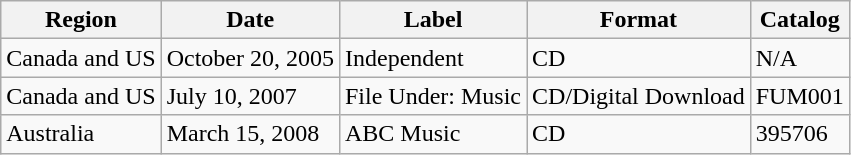<table class="wikitable">
<tr>
<th>Region</th>
<th>Date</th>
<th>Label</th>
<th>Format</th>
<th>Catalog</th>
</tr>
<tr>
<td>Canada and US</td>
<td>October 20, 2005</td>
<td>Independent</td>
<td>CD</td>
<td>N/A</td>
</tr>
<tr>
<td>Canada and US</td>
<td>July 10, 2007</td>
<td>File Under: Music</td>
<td>CD/Digital Download</td>
<td>FUM001</td>
</tr>
<tr>
<td>Australia</td>
<td>March 15, 2008</td>
<td>ABC Music</td>
<td>CD</td>
<td>395706</td>
</tr>
</table>
